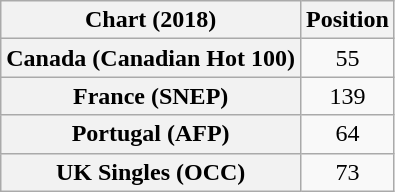<table class="wikitable sortable plainrowheaders" style="text-align:center">
<tr>
<th scope="col">Chart (2018)</th>
<th scope="col">Position</th>
</tr>
<tr>
<th scope="row">Canada (Canadian Hot 100)</th>
<td>55</td>
</tr>
<tr>
<th scope="row">France (SNEP)</th>
<td>139</td>
</tr>
<tr>
<th scope="row">Portugal (AFP)</th>
<td>64</td>
</tr>
<tr>
<th scope="row">UK Singles (OCC)</th>
<td>73</td>
</tr>
</table>
